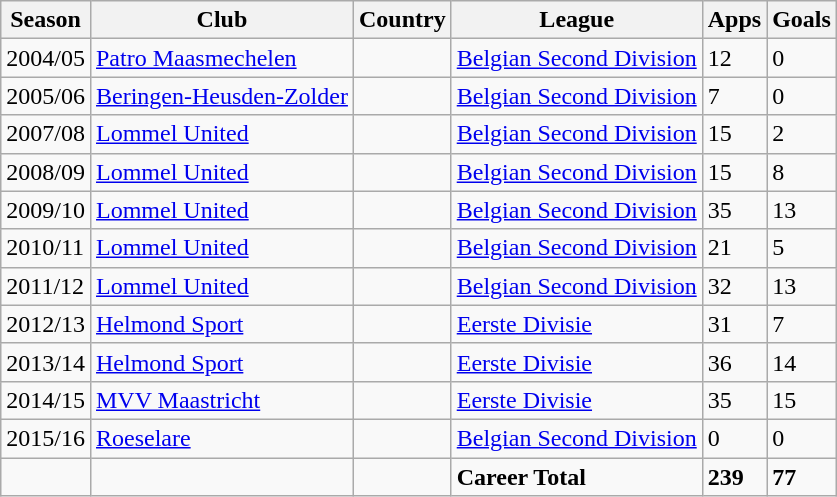<table class="wikitable">
<tr>
<th>Season</th>
<th>Club</th>
<th>Country</th>
<th>League</th>
<th>Apps</th>
<th>Goals</th>
</tr>
<tr>
<td>2004/05</td>
<td><a href='#'>Patro Maasmechelen</a></td>
<td></td>
<td><a href='#'>Belgian Second Division</a></td>
<td>12</td>
<td>0</td>
</tr>
<tr>
<td>2005/06</td>
<td><a href='#'>Beringen-Heusden-Zolder</a></td>
<td></td>
<td><a href='#'>Belgian Second Division</a></td>
<td>7</td>
<td>0</td>
</tr>
<tr>
<td>2007/08</td>
<td><a href='#'>Lommel United</a></td>
<td></td>
<td><a href='#'>Belgian Second Division</a></td>
<td>15</td>
<td>2</td>
</tr>
<tr>
<td>2008/09</td>
<td><a href='#'>Lommel United</a></td>
<td></td>
<td><a href='#'>Belgian Second Division</a></td>
<td>15</td>
<td>8</td>
</tr>
<tr>
<td>2009/10</td>
<td><a href='#'>Lommel United</a></td>
<td></td>
<td><a href='#'>Belgian Second Division</a></td>
<td>35</td>
<td>13</td>
</tr>
<tr>
<td>2010/11</td>
<td><a href='#'>Lommel United</a></td>
<td></td>
<td><a href='#'>Belgian Second Division</a></td>
<td>21</td>
<td>5</td>
</tr>
<tr>
<td>2011/12</td>
<td><a href='#'>Lommel United</a></td>
<td></td>
<td><a href='#'>Belgian Second Division</a></td>
<td>32</td>
<td>13</td>
</tr>
<tr>
<td>2012/13</td>
<td><a href='#'>Helmond Sport</a></td>
<td></td>
<td><a href='#'>Eerste Divisie</a></td>
<td>31</td>
<td>7</td>
</tr>
<tr>
<td>2013/14</td>
<td><a href='#'>Helmond Sport</a></td>
<td></td>
<td><a href='#'>Eerste Divisie</a></td>
<td>36</td>
<td>14</td>
</tr>
<tr>
<td>2014/15</td>
<td><a href='#'>MVV Maastricht</a></td>
<td></td>
<td><a href='#'>Eerste Divisie</a></td>
<td>35</td>
<td>15</td>
</tr>
<tr>
<td>2015/16</td>
<td><a href='#'>Roeselare</a></td>
<td></td>
<td><a href='#'>Belgian Second Division</a></td>
<td>0</td>
<td>0</td>
</tr>
<tr>
<td></td>
<td></td>
<td></td>
<td><strong>Career Total</strong></td>
<td><strong>239</strong></td>
<td><strong>77</strong></td>
</tr>
</table>
